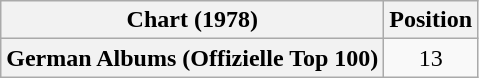<table class="wikitable plainrowheaders" style="text-align:center">
<tr>
<th scope="col">Chart (1978)</th>
<th scope="col">Position</th>
</tr>
<tr>
<th scope="row">German Albums (Offizielle Top 100)</th>
<td>13</td>
</tr>
</table>
